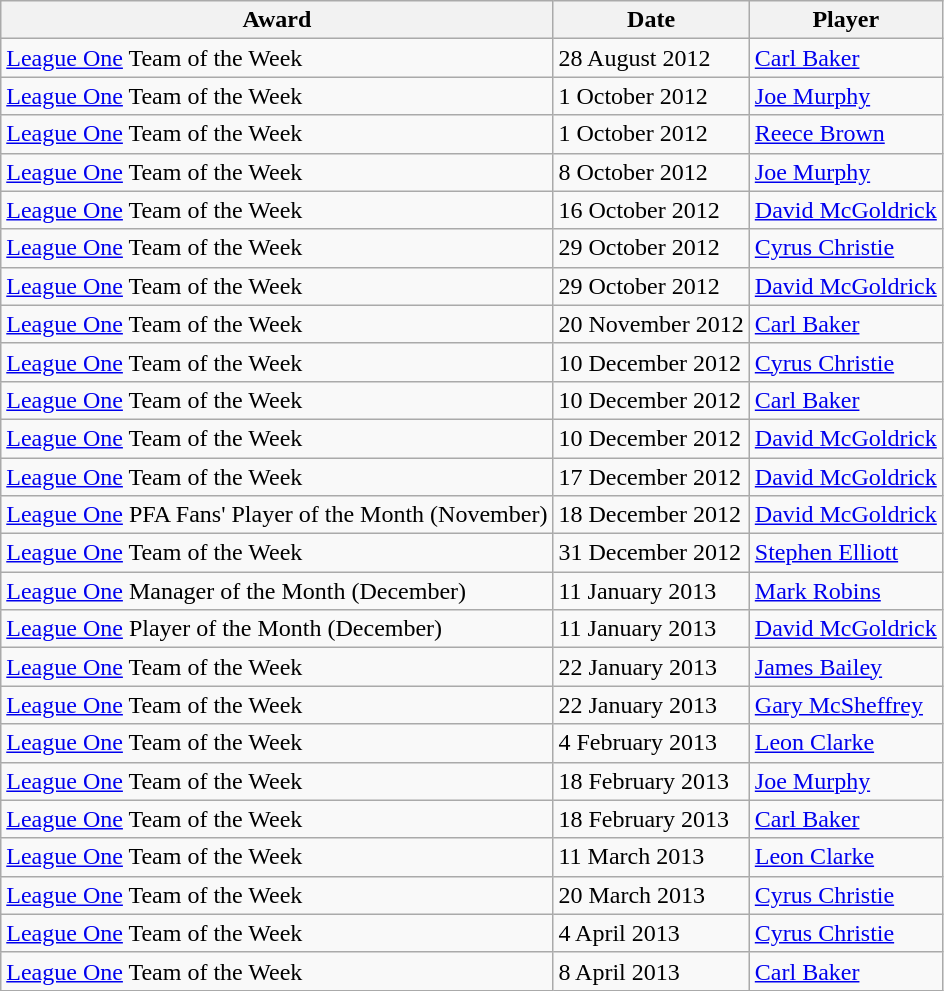<table class="wikitable">
<tr>
<th>Award</th>
<th>Date</th>
<th>Player</th>
</tr>
<tr>
<td><a href='#'>League One</a> Team of the Week</td>
<td>28 August 2012</td>
<td> <a href='#'>Carl Baker</a></td>
</tr>
<tr>
<td><a href='#'>League One</a> Team of the Week</td>
<td>1 October 2012</td>
<td> <a href='#'>Joe Murphy</a></td>
</tr>
<tr>
<td><a href='#'>League One</a> Team of the Week</td>
<td>1 October 2012</td>
<td> <a href='#'>Reece Brown</a></td>
</tr>
<tr>
<td><a href='#'>League One</a> Team of the Week</td>
<td>8 October 2012</td>
<td> <a href='#'>Joe Murphy</a></td>
</tr>
<tr>
<td><a href='#'>League One</a> Team of the Week</td>
<td>16 October 2012</td>
<td> <a href='#'>David McGoldrick</a></td>
</tr>
<tr>
<td><a href='#'>League One</a> Team of the Week</td>
<td>29 October 2012</td>
<td> <a href='#'>Cyrus Christie</a></td>
</tr>
<tr>
<td><a href='#'>League One</a> Team of the Week</td>
<td>29 October 2012</td>
<td> <a href='#'>David McGoldrick</a></td>
</tr>
<tr>
<td><a href='#'>League One</a> Team of the Week</td>
<td>20 November 2012</td>
<td> <a href='#'>Carl Baker</a></td>
</tr>
<tr>
<td><a href='#'>League One</a> Team of the Week</td>
<td>10 December 2012</td>
<td> <a href='#'>Cyrus Christie</a></td>
</tr>
<tr>
<td><a href='#'>League One</a> Team of the Week</td>
<td>10 December 2012</td>
<td> <a href='#'>Carl Baker</a></td>
</tr>
<tr>
<td><a href='#'>League One</a> Team of the Week</td>
<td>10 December 2012</td>
<td> <a href='#'>David McGoldrick</a></td>
</tr>
<tr>
<td><a href='#'>League One</a> Team of the Week</td>
<td>17 December 2012</td>
<td> <a href='#'>David McGoldrick</a></td>
</tr>
<tr>
<td><a href='#'>League One</a> PFA Fans' Player of the Month (November)</td>
<td>18 December 2012</td>
<td> <a href='#'>David McGoldrick</a></td>
</tr>
<tr>
<td><a href='#'>League One</a> Team of the Week</td>
<td>31 December 2012</td>
<td> <a href='#'>Stephen Elliott</a></td>
</tr>
<tr>
<td><a href='#'>League One</a> Manager of the Month (December)</td>
<td>11 January 2013</td>
<td> <a href='#'>Mark Robins</a></td>
</tr>
<tr>
<td><a href='#'>League One</a> Player of the Month (December)</td>
<td>11 January 2013</td>
<td> <a href='#'>David McGoldrick</a></td>
</tr>
<tr>
<td><a href='#'>League One</a> Team of the Week</td>
<td>22 January 2013</td>
<td> <a href='#'>James Bailey</a></td>
</tr>
<tr>
<td><a href='#'>League One</a> Team of the Week</td>
<td>22 January 2013</td>
<td> <a href='#'>Gary McSheffrey</a></td>
</tr>
<tr>
<td><a href='#'>League One</a> Team of the Week</td>
<td>4 February 2013</td>
<td> <a href='#'>Leon Clarke</a></td>
</tr>
<tr>
<td><a href='#'>League One</a> Team of the Week</td>
<td>18 February 2013</td>
<td> <a href='#'>Joe Murphy</a></td>
</tr>
<tr>
<td><a href='#'>League One</a> Team of the Week</td>
<td>18 February 2013</td>
<td> <a href='#'>Carl Baker</a></td>
</tr>
<tr>
<td><a href='#'>League One</a> Team of the Week</td>
<td>11 March 2013</td>
<td> <a href='#'>Leon Clarke</a></td>
</tr>
<tr>
<td><a href='#'>League One</a> Team of the Week</td>
<td>20 March 2013</td>
<td> <a href='#'>Cyrus Christie</a></td>
</tr>
<tr>
<td><a href='#'>League One</a> Team of the Week</td>
<td>4 April 2013</td>
<td> <a href='#'>Cyrus Christie</a></td>
</tr>
<tr>
<td><a href='#'>League One</a> Team of the Week</td>
<td>8 April 2013</td>
<td> <a href='#'>Carl Baker</a></td>
</tr>
</table>
